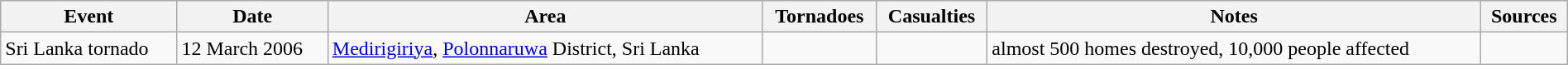<table class="wikitable collapsible sortable" style="width:100%;">
<tr>
<th scope="col" class="unsortable">Event</th>
<th>Date</th>
<th>Area</th>
<th>Tornadoes</th>
<th>Casualties</th>
<th scope="col" class="unsortable">Notes</th>
<th scope="col" class="unsortable">Sources</th>
</tr>
<tr>
<td>Sri Lanka tornado</td>
<td>12 March 2006</td>
<td><a href='#'>Medirigiriya</a>, <a href='#'>Polonnaruwa</a> District, Sri Lanka</td>
<td></td>
<td></td>
<td>almost 500 homes destroyed, 10,000 people affected</td>
<td></td>
</tr>
</table>
